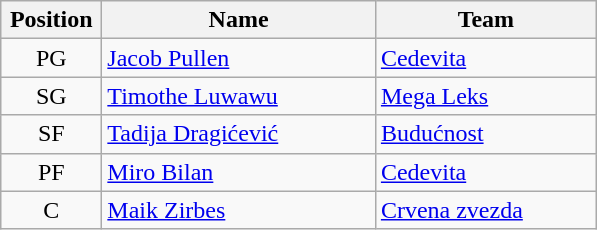<table class="wikitable" style="text-align: center">
<tr>
<th width="60">Position</th>
<th width="175">Name</th>
<th width="140">Team</th>
</tr>
<tr>
<td>PG</td>
<td align="left"> <a href='#'>Jacob Pullen</a></td>
<td align="left"> <a href='#'>Cedevita</a></td>
</tr>
<tr>
<td>SG</td>
<td align="left"> <a href='#'>Timothe Luwawu</a></td>
<td align="left"> <a href='#'>Mega Leks</a></td>
</tr>
<tr>
<td>SF</td>
<td align="left"> <a href='#'>Tadija Dragićević</a></td>
<td align="left"> <a href='#'>Budućnost</a></td>
</tr>
<tr>
<td>PF</td>
<td align="left"> <a href='#'>Miro Bilan</a></td>
<td align="left"> <a href='#'>Cedevita</a></td>
</tr>
<tr>
<td>C</td>
<td align="left"> <a href='#'>Maik Zirbes</a></td>
<td align="left"> <a href='#'>Crvena zvezda</a></td>
</tr>
</table>
